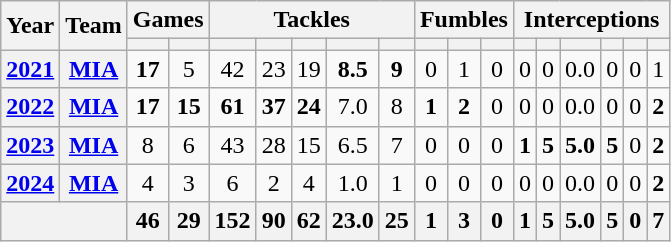<table class="wikitable" style="text-align:center;">
<tr>
<th rowspan="2">Year</th>
<th rowspan="2">Team</th>
<th colspan="2">Games</th>
<th colspan="5">Tackles</th>
<th colspan="3">Fumbles</th>
<th colspan="6">Interceptions</th>
</tr>
<tr>
<th></th>
<th></th>
<th></th>
<th></th>
<th></th>
<th></th>
<th></th>
<th></th>
<th></th>
<th></th>
<th></th>
<th></th>
<th></th>
<th></th>
<th></th>
<th></th>
</tr>
<tr>
<th><a href='#'>2021</a></th>
<th><a href='#'>MIA</a></th>
<td><strong> 17 </strong></td>
<td>5</td>
<td>42</td>
<td>23</td>
<td>19</td>
<td><strong> 8.5 </strong></td>
<td><strong> 9 </strong></td>
<td>0</td>
<td>1</td>
<td>0</td>
<td>0</td>
<td>0</td>
<td>0.0</td>
<td>0</td>
<td>0</td>
<td>1</td>
</tr>
<tr>
<th><a href='#'>2022</a></th>
<th><a href='#'>MIA</a></th>
<td><strong> 17 </strong></td>
<td><strong> 15 </strong></td>
<td><strong> 61 </strong></td>
<td><strong> 37 </strong></td>
<td><strong> 24 </strong></td>
<td>7.0</td>
<td>8</td>
<td><strong> 1 </strong></td>
<td><strong> 2 </strong></td>
<td>0</td>
<td>0</td>
<td>0</td>
<td>0.0</td>
<td>0</td>
<td>0</td>
<td><strong> 2 </strong></td>
</tr>
<tr>
<th><a href='#'>2023</a></th>
<th><a href='#'>MIA</a></th>
<td>8</td>
<td>6</td>
<td>43</td>
<td>28</td>
<td>15</td>
<td>6.5</td>
<td>7</td>
<td>0</td>
<td>0</td>
<td>0</td>
<td><strong>1</strong></td>
<td><strong>5</strong></td>
<td><strong>5.0</strong></td>
<td><strong>5</strong></td>
<td>0</td>
<td><strong>2</strong></td>
</tr>
<tr>
<th><a href='#'>2024</a></th>
<th><a href='#'>MIA</a></th>
<td>4</td>
<td>3</td>
<td>6</td>
<td>2</td>
<td>4</td>
<td>1.0</td>
<td>1</td>
<td>0</td>
<td>0</td>
<td>0</td>
<td>0</td>
<td>0</td>
<td>0.0</td>
<td>0</td>
<td>0</td>
<td><strong> 2 </strong></td>
</tr>
<tr>
<th colspan="2"></th>
<th>46</th>
<th>29</th>
<th>152</th>
<th>90</th>
<th>62</th>
<th>23.0</th>
<th>25</th>
<th>1</th>
<th>3</th>
<th>0</th>
<th>1</th>
<th>5</th>
<th>5.0</th>
<th>5</th>
<th>0</th>
<th>7</th>
</tr>
</table>
